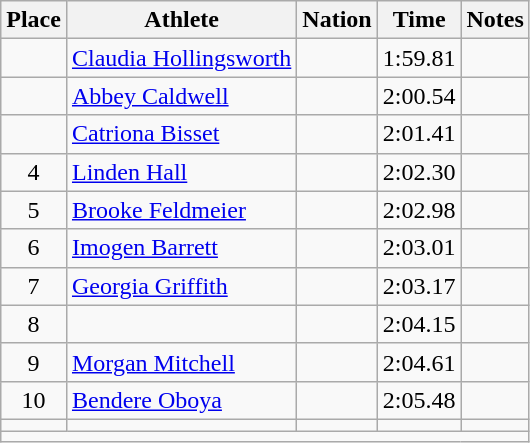<table class="wikitable mw-datatable sortable" style="text-align:center;">
<tr>
<th scope="col">Place</th>
<th scope="col">Athlete</th>
<th scope="col">Nation</th>
<th scope="col">Time</th>
<th scope="col">Notes</th>
</tr>
<tr>
<td></td>
<td align="left"><a href='#'>Claudia Hollingsworth</a></td>
<td align="left"></td>
<td>1:59.81</td>
<td></td>
</tr>
<tr>
<td></td>
<td align="left"><a href='#'>Abbey Caldwell</a></td>
<td align="left"></td>
<td>2:00.54</td>
<td></td>
</tr>
<tr>
<td></td>
<td align="left"><a href='#'>Catriona Bisset</a></td>
<td align="left"></td>
<td>2:01.41</td>
<td></td>
</tr>
<tr>
<td>4</td>
<td align="left"><a href='#'>Linden Hall</a></td>
<td align="left"></td>
<td>2:02.30</td>
<td></td>
</tr>
<tr>
<td>5</td>
<td align="left"><a href='#'>Brooke Feldmeier</a></td>
<td align="left"></td>
<td>2:02.98</td>
<td></td>
</tr>
<tr>
<td>6</td>
<td align="left"><a href='#'>Imogen Barrett</a></td>
<td align="left"></td>
<td>2:03.01</td>
<td></td>
</tr>
<tr>
<td>7</td>
<td align="left"><a href='#'>Georgia Griffith</a></td>
<td align="left"></td>
<td>2:03.17</td>
<td></td>
</tr>
<tr>
<td>8</td>
<td align="left"></td>
<td align="left"></td>
<td>2:04.15</td>
<td></td>
</tr>
<tr>
<td>9</td>
<td align="left"><a href='#'>Morgan Mitchell</a></td>
<td align="left"></td>
<td>2:04.61</td>
<td></td>
</tr>
<tr>
<td>10</td>
<td align="left"><a href='#'>Bendere Oboya</a></td>
<td align="left"></td>
<td>2:05.48</td>
<td></td>
</tr>
<tr>
<td></td>
<td align="left"></td>
<td align="left"></td>
<td></td>
<td></td>
</tr>
<tr class="sortbottom">
<td colspan="5"></td>
</tr>
</table>
